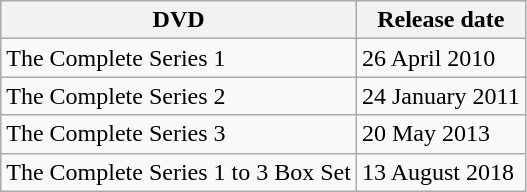<table class="wikitable">
<tr>
<th>DVD</th>
<th>Release date</th>
</tr>
<tr>
<td>The Complete Series 1</td>
<td>26 April 2010</td>
</tr>
<tr>
<td>The Complete Series 2</td>
<td>24 January 2011</td>
</tr>
<tr>
<td>The Complete Series 3</td>
<td>20 May 2013</td>
</tr>
<tr>
<td>The Complete Series 1 to 3 Box Set</td>
<td>13 August 2018</td>
</tr>
</table>
